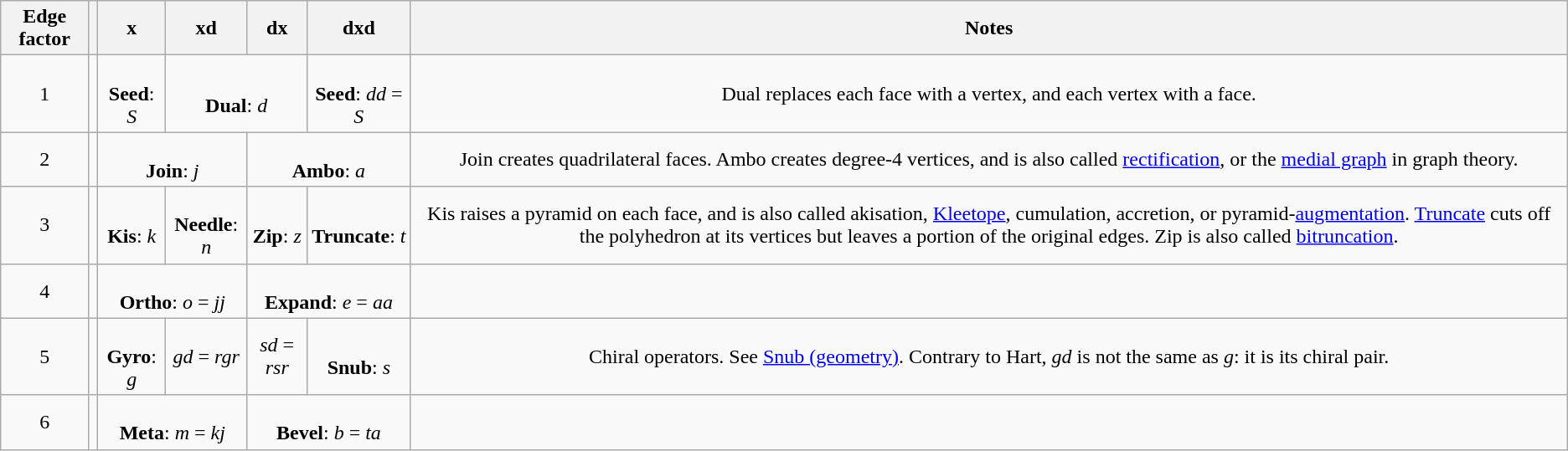<table class="wikitable sortable" style="text-align: center">
<tr>
<th>Edge factor</th>
<th></th>
<th>x</th>
<th>xd</th>
<th>dx</th>
<th>dxd</th>
<th>Notes</th>
</tr>
<tr>
<td>1</td>
<td></td>
<td><br><strong>Seed</strong>: <em>S</em></td>
<td colspan="2"><br><strong>Dual</strong>: <em>d</em></td>
<td><br><strong>Seed</strong>: <em>dd</em> = <em>S</em></td>
<td>Dual replaces each face with a vertex, and each vertex with a face.</td>
</tr>
<tr>
<td>2</td>
<td></td>
<td colspan="2"><br><strong>Join</strong>: <em>j</em></td>
<td colspan="2"><br><strong>Ambo</strong>: <em>a</em></td>
<td>Join creates quadrilateral faces. Ambo creates degree-4 vertices, and is also called <a href='#'>rectification</a>, or the <a href='#'>medial graph</a> in graph theory.</td>
</tr>
<tr>
<td>3</td>
<td></td>
<td><br><strong>Kis</strong>: <em>k</em></td>
<td><br><strong>Needle</strong>: <em>n</em></td>
<td><br><strong>Zip</strong>: <em>z</em></td>
<td><br><strong>Truncate</strong>: <em>t</em></td>
<td>Kis raises a pyramid on each face, and is also called akisation, <a href='#'>Kleetope</a>, cumulation, accretion, or pyramid-<a href='#'>augmentation</a>. <a href='#'>Truncate</a> cuts off the polyhedron at its vertices but leaves a portion of the original edges. Zip is also called <a href='#'>bitruncation</a>.</td>
</tr>
<tr>
<td>4</td>
<td></td>
<td colspan=2><br> <strong>Ortho</strong>: <em>o</em> = <em>jj</em></td>
<td colspan=2><br> <strong>Expand</strong>: <em>e</em> = <em>aa</em></td>
<td></td>
</tr>
<tr>
<td>5</td>
<td></td>
<td><br><strong>Gyro</strong>: <em>g</em></td>
<td><em>gd</em> = <em>rgr</em></td>
<td><em>sd</em> = <em>rsr</em></td>
<td><br><strong>Snub</strong>: <em>s</em></td>
<td>Chiral operators. See <a href='#'>Snub (geometry)</a>. Contrary to Hart, <em>gd</em> is not the same as <em>g</em>: it is its chiral pair.</td>
</tr>
<tr>
<td>6</td>
<td></td>
<td colspan="2"><br> <strong>Meta</strong>: <em>m</em> = <em>kj</em></td>
<td colspan="2"><br> <strong>Bevel</strong>: <em>b</em> = <em>ta</em></td>
<td></td>
</tr>
</table>
